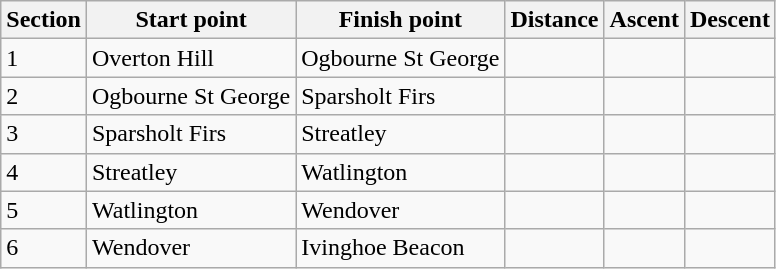<table class="wikitable">
<tr>
<th>Section</th>
<th>Start point</th>
<th>Finish point</th>
<th>Distance</th>
<th>Ascent</th>
<th>Descent</th>
</tr>
<tr>
<td>1</td>
<td>Overton Hill</td>
<td>Ogbourne St George</td>
<td></td>
<td></td>
<td></td>
</tr>
<tr>
<td>2</td>
<td>Ogbourne St George</td>
<td>Sparsholt Firs</td>
<td></td>
<td></td>
<td></td>
</tr>
<tr>
<td>3</td>
<td>Sparsholt Firs</td>
<td>Streatley</td>
<td></td>
<td></td>
<td></td>
</tr>
<tr>
<td>4</td>
<td>Streatley</td>
<td>Watlington</td>
<td></td>
<td></td>
<td></td>
</tr>
<tr>
<td>5</td>
<td>Watlington</td>
<td>Wendover</td>
<td></td>
<td></td>
<td></td>
</tr>
<tr>
<td>6</td>
<td>Wendover</td>
<td>Ivinghoe Beacon</td>
<td></td>
<td></td>
<td></td>
</tr>
</table>
